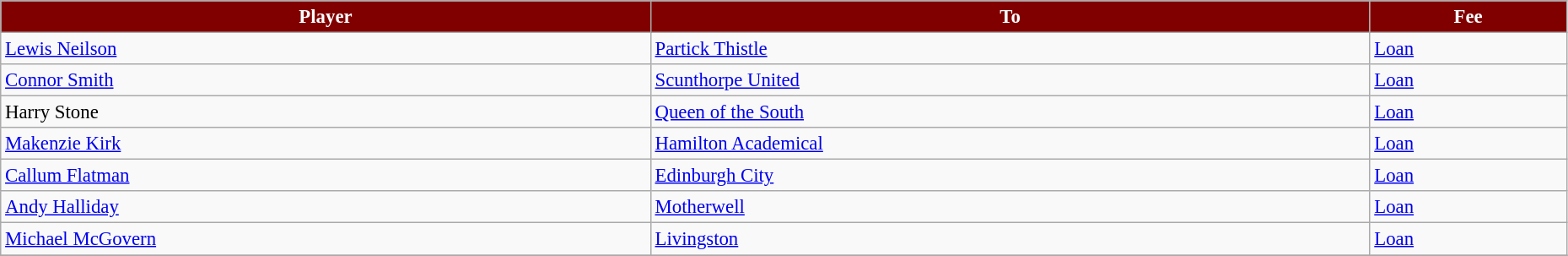<table class="wikitable" style="text-align:left; font-size:95%;width:98%;">
<tr>
<th style="background:maroon; color:white;">Player</th>
<th style="background:maroon; color:white;">To</th>
<th style="background:maroon; color:white;">Fee</th>
</tr>
<tr>
<td> <a href='#'>Lewis Neilson</a></td>
<td> <a href='#'>Partick Thistle</a></td>
<td><a href='#'>Loan</a></td>
</tr>
<tr>
<td> <a href='#'>Connor Smith</a></td>
<td> <a href='#'>Scunthorpe United</a></td>
<td><a href='#'>Loan</a></td>
</tr>
<tr>
<td> Harry Stone</td>
<td> <a href='#'>Queen of the South</a></td>
<td><a href='#'>Loan</a></td>
</tr>
<tr>
<td> <a href='#'>Makenzie Kirk</a></td>
<td> <a href='#'>Hamilton Academical</a></td>
<td><a href='#'>Loan</a></td>
</tr>
<tr>
<td> <a href='#'>Callum Flatman</a></td>
<td> <a href='#'>Edinburgh City</a></td>
<td><a href='#'>Loan</a></td>
</tr>
<tr>
<td> <a href='#'>Andy Halliday</a></td>
<td> <a href='#'>Motherwell</a></td>
<td><a href='#'>Loan</a></td>
</tr>
<tr>
<td> <a href='#'>Michael McGovern</a></td>
<td> <a href='#'>Livingston</a></td>
<td><a href='#'>Loan</a></td>
</tr>
<tr>
</tr>
</table>
